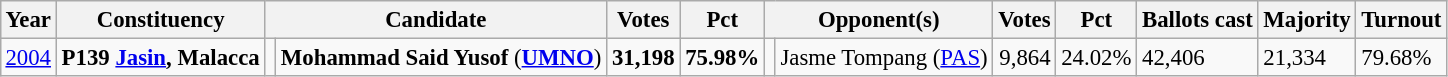<table class="wikitable" style="margin:0.5em ; font-size:95%">
<tr>
<th>Year</th>
<th>Constituency</th>
<th colspan=2>Candidate</th>
<th>Votes</th>
<th>Pct</th>
<th colspan=2>Opponent(s)</th>
<th>Votes</th>
<th>Pct</th>
<th>Ballots cast</th>
<th>Majority</th>
<th>Turnout</th>
</tr>
<tr>
<td><a href='#'>2004</a></td>
<td rowspan=4><strong>P139 <a href='#'>Jasin</a>, Malacca</strong></td>
<td></td>
<td><strong>Mohammad Said Yusof</strong> (<a href='#'><strong>UMNO</strong></a>)</td>
<td align=right><strong>31,198</strong></td>
<td><strong>75.98%</strong></td>
<td></td>
<td>Jasme Tompang (<a href='#'>PAS</a>)</td>
<td align=right>9,864</td>
<td>24.02%</td>
<td>42,406</td>
<td>21,334</td>
<td>79.68%</td>
</tr>
</table>
